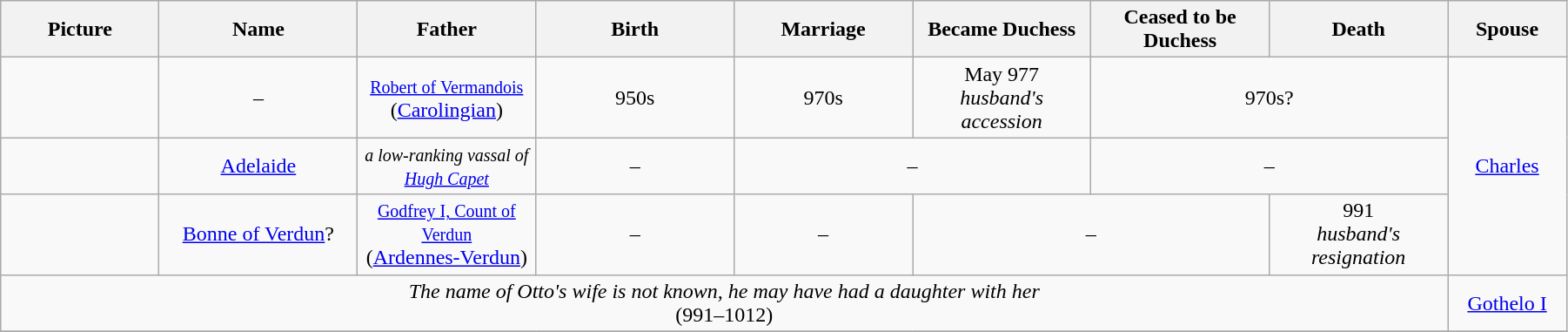<table width=95% class="wikitable">
<tr>
<th width = "8%">Picture</th>
<th width = "10%">Name</th>
<th width = "9%">Father</th>
<th width = "10%">Birth</th>
<th width = "9%">Marriage</th>
<th width = "9%">Became Duchess</th>
<th width = "9%">Ceased to be Duchess</th>
<th width = "9%">Death</th>
<th width = "6%">Spouse</th>
</tr>
<tr>
<td align="center"></td>
<td align="center">–</td>
<td align="center"><small><a href='#'>Robert of Vermandois</a></small><br>(<a href='#'>Carolingian</a>)</td>
<td align="center">950s</td>
<td align="center">970s</td>
<td align="center">May 977<br><em>husband's accession</em></td>
<td align="center" colspan="2">970s?</td>
<td align="center" rowspan="3"><a href='#'>Charles</a></td>
</tr>
<tr>
<td align="center"></td>
<td align="center"><a href='#'>Adelaide</a></td>
<td align="center"><small><em>a low-ranking vassal of <a href='#'>Hugh Capet</a></em></small></td>
<td align="center">–</td>
<td align="center" colspan="2">–</td>
<td align="center" colspan="2">–</td>
</tr>
<tr>
<td align="center"></td>
<td align="center"><a href='#'>Bonne of Verdun</a>?</td>
<td align="center"><small><a href='#'>Godfrey I, Count of Verdun</a></small><br>(<a href='#'>Ardennes-Verdun</a>)</td>
<td align="center">–</td>
<td align="center">–</td>
<td align="center" colspan="2">–</td>
<td align="center">991<br><em>husband's resignation</em></td>
</tr>
<tr>
<td align="center" colspan="8"><em>The name of Otto's wife is not known, he may have had a daughter with her</em><br>(991–1012)</td>
<td align="center"><a href='#'>Gothelo I</a></td>
</tr>
<tr>
</tr>
</table>
